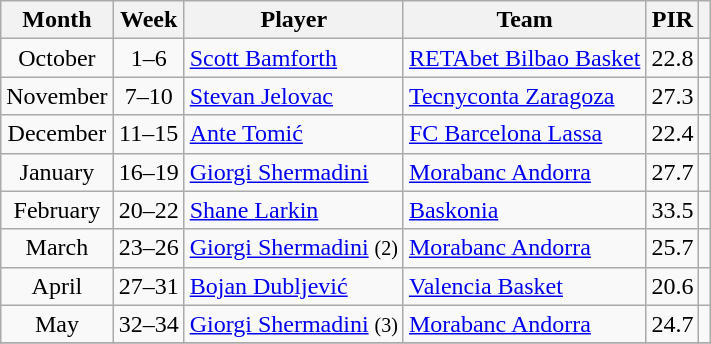<table class="wikitable sortable" style="text-align: center;">
<tr>
<th>Month</th>
<th>Week</th>
<th>Player</th>
<th>Team</th>
<th>PIR</th>
<th></th>
</tr>
<tr>
<td>October</td>
<td>1–6</td>
<td align="left"> <a href='#'>Scott Bamforth</a></td>
<td align="left"><a href='#'>RETAbet Bilbao Basket</a></td>
<td>22.8</td>
<td></td>
</tr>
<tr>
<td>November</td>
<td>7–10</td>
<td align="left"> <a href='#'>Stevan Jelovac</a></td>
<td align="left"><a href='#'>Tecnyconta Zaragoza</a></td>
<td>27.3</td>
<td></td>
</tr>
<tr>
<td>December</td>
<td>11–15</td>
<td align="left"> <a href='#'>Ante Tomić</a></td>
<td align="left"><a href='#'>FC Barcelona Lassa</a></td>
<td>22.4</td>
<td></td>
</tr>
<tr>
<td>January</td>
<td>16–19</td>
<td align="left"> <a href='#'>Giorgi Shermadini</a></td>
<td align="left"><a href='#'>Morabanc Andorra</a></td>
<td>27.7</td>
<td></td>
</tr>
<tr>
<td>February</td>
<td>20–22</td>
<td align="left"> <a href='#'>Shane Larkin</a></td>
<td align="left"><a href='#'>Baskonia</a></td>
<td>33.5</td>
<td></td>
</tr>
<tr>
<td>March</td>
<td>23–26</td>
<td align="left"> <a href='#'>Giorgi Shermadini</a> <small>(2)</small></td>
<td align="left"><a href='#'>Morabanc Andorra</a></td>
<td>25.7</td>
<td></td>
</tr>
<tr>
<td>April</td>
<td>27–31</td>
<td align="left"> <a href='#'>Bojan Dubljević</a></td>
<td align="left"><a href='#'>Valencia Basket</a></td>
<td>20.6</td>
<td></td>
</tr>
<tr>
<td>May</td>
<td>32–34</td>
<td align="left"> <a href='#'>Giorgi Shermadini</a> <small>(3)</small></td>
<td align="left"><a href='#'>Morabanc Andorra</a></td>
<td>24.7</td>
<td></td>
</tr>
<tr>
</tr>
</table>
